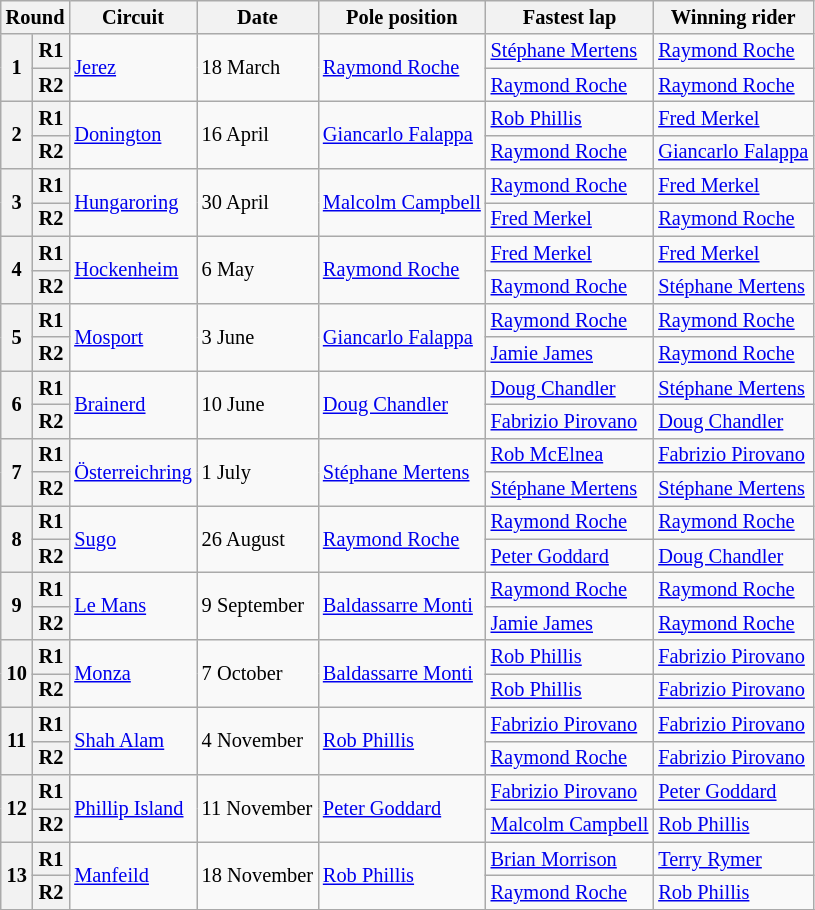<table class="wikitable" style="font-size: 85%">
<tr>
<th colspan=2>Round</th>
<th>Circuit</th>
<th>Date</th>
<th>Pole position</th>
<th>Fastest lap</th>
<th>Winning rider</th>
</tr>
<tr>
<th rowspan=2>1</th>
<th>R1</th>
<td rowspan=2> <a href='#'>Jerez</a></td>
<td rowspan=2>18 March</td>
<td rowspan=2> <a href='#'>Raymond Roche</a></td>
<td> <a href='#'>Stéphane Mertens</a></td>
<td> <a href='#'>Raymond Roche</a></td>
</tr>
<tr>
<th>R2</th>
<td> <a href='#'>Raymond Roche</a></td>
<td> <a href='#'>Raymond Roche</a></td>
</tr>
<tr>
<th rowspan=2>2</th>
<th>R1</th>
<td rowspan=2> <a href='#'>Donington</a></td>
<td rowspan=2>16 April</td>
<td rowspan=2> <a href='#'>Giancarlo Falappa</a></td>
<td> <a href='#'>Rob Phillis</a></td>
<td> <a href='#'>Fred Merkel</a></td>
</tr>
<tr>
<th>R2</th>
<td> <a href='#'>Raymond Roche</a></td>
<td> <a href='#'>Giancarlo Falappa</a></td>
</tr>
<tr>
<th rowspan=2>3</th>
<th>R1</th>
<td rowspan=2> <a href='#'>Hungaroring</a></td>
<td rowspan=2>30 April</td>
<td rowspan=2> <a href='#'>Malcolm Campbell</a></td>
<td> <a href='#'>Raymond Roche</a></td>
<td> <a href='#'>Fred Merkel</a></td>
</tr>
<tr>
<th>R2</th>
<td> <a href='#'>Fred Merkel</a></td>
<td> <a href='#'>Raymond Roche</a></td>
</tr>
<tr>
<th rowspan=2>4</th>
<th>R1</th>
<td rowspan=2> <a href='#'>Hockenheim</a></td>
<td rowspan=2>6 May</td>
<td rowspan=2> <a href='#'>Raymond Roche</a></td>
<td> <a href='#'>Fred Merkel</a></td>
<td> <a href='#'>Fred Merkel</a></td>
</tr>
<tr>
<th>R2</th>
<td> <a href='#'>Raymond Roche</a></td>
<td> <a href='#'>Stéphane Mertens</a></td>
</tr>
<tr>
<th rowspan=2>5</th>
<th>R1</th>
<td rowspan=2> <a href='#'>Mosport</a></td>
<td rowspan=2>3 June</td>
<td rowspan=2> <a href='#'>Giancarlo Falappa</a></td>
<td> <a href='#'>Raymond Roche</a></td>
<td> <a href='#'>Raymond Roche</a></td>
</tr>
<tr>
<th>R2</th>
<td> <a href='#'>Jamie James</a></td>
<td> <a href='#'>Raymond Roche</a></td>
</tr>
<tr>
<th rowspan=2>6</th>
<th>R1</th>
<td rowspan=2> <a href='#'>Brainerd</a></td>
<td rowspan=2>10 June</td>
<td rowspan=2> <a href='#'>Doug Chandler</a></td>
<td> <a href='#'>Doug Chandler</a></td>
<td> <a href='#'>Stéphane Mertens</a></td>
</tr>
<tr>
<th>R2</th>
<td> <a href='#'>Fabrizio Pirovano</a></td>
<td> <a href='#'>Doug Chandler</a></td>
</tr>
<tr>
<th rowspan=2>7</th>
<th>R1</th>
<td rowspan=2> <a href='#'>Österreichring</a></td>
<td rowspan=2>1 July</td>
<td rowspan=2> <a href='#'>Stéphane Mertens</a></td>
<td> <a href='#'>Rob McElnea</a></td>
<td> <a href='#'>Fabrizio Pirovano</a></td>
</tr>
<tr>
<th>R2</th>
<td> <a href='#'>Stéphane Mertens</a></td>
<td> <a href='#'>Stéphane Mertens</a></td>
</tr>
<tr>
<th rowspan=2>8</th>
<th>R1</th>
<td rowspan=2> <a href='#'>Sugo</a></td>
<td rowspan=2>26 August</td>
<td rowspan=2> <a href='#'>Raymond Roche</a></td>
<td> <a href='#'>Raymond Roche</a></td>
<td> <a href='#'>Raymond Roche</a></td>
</tr>
<tr>
<th>R2</th>
<td> <a href='#'>Peter Goddard</a></td>
<td> <a href='#'>Doug Chandler</a></td>
</tr>
<tr>
<th rowspan=2>9</th>
<th>R1</th>
<td rowspan=2> <a href='#'>Le Mans</a></td>
<td rowspan=2>9 September</td>
<td rowspan=2> <a href='#'>Baldassarre Monti</a></td>
<td> <a href='#'>Raymond Roche</a></td>
<td> <a href='#'>Raymond Roche</a></td>
</tr>
<tr>
<th>R2</th>
<td> <a href='#'>Jamie James</a></td>
<td> <a href='#'>Raymond Roche</a></td>
</tr>
<tr>
<th rowspan=2>10</th>
<th>R1</th>
<td rowspan=2> <a href='#'>Monza</a></td>
<td rowspan=2>7 October</td>
<td rowspan=2> <a href='#'>Baldassarre Monti</a></td>
<td> <a href='#'>Rob Phillis</a></td>
<td> <a href='#'>Fabrizio Pirovano</a></td>
</tr>
<tr>
<th>R2</th>
<td> <a href='#'>Rob Phillis</a></td>
<td> <a href='#'>Fabrizio Pirovano</a></td>
</tr>
<tr>
<th rowspan=2>11</th>
<th>R1</th>
<td rowspan=2> <a href='#'>Shah Alam</a></td>
<td rowspan=2>4 November</td>
<td rowspan=2> <a href='#'>Rob Phillis</a></td>
<td> <a href='#'>Fabrizio Pirovano</a></td>
<td> <a href='#'>Fabrizio Pirovano</a></td>
</tr>
<tr>
<th>R2</th>
<td> <a href='#'>Raymond Roche</a></td>
<td> <a href='#'>Fabrizio Pirovano</a></td>
</tr>
<tr>
<th rowspan=2>12</th>
<th>R1</th>
<td rowspan=2> <a href='#'>Phillip Island</a></td>
<td rowspan=2>11 November</td>
<td rowspan=2> <a href='#'>Peter Goddard</a></td>
<td> <a href='#'>Fabrizio Pirovano</a></td>
<td> <a href='#'>Peter Goddard</a></td>
</tr>
<tr>
<th>R2</th>
<td> <a href='#'>Malcolm Campbell</a></td>
<td> <a href='#'>Rob Phillis</a></td>
</tr>
<tr>
<th rowspan=2>13</th>
<th>R1</th>
<td rowspan=2> <a href='#'>Manfeild</a></td>
<td rowspan=2>18 November</td>
<td rowspan=2> <a href='#'>Rob Phillis</a></td>
<td> <a href='#'>Brian Morrison</a></td>
<td> <a href='#'>Terry Rymer</a></td>
</tr>
<tr>
<th>R2</th>
<td> <a href='#'>Raymond Roche</a></td>
<td> <a href='#'>Rob Phillis</a></td>
</tr>
<tr>
</tr>
</table>
